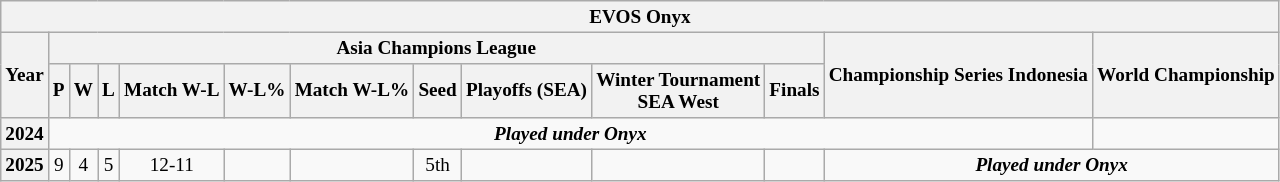<table class="wikitable" style="font-size:80%; text-align:center;">
<tr>
<th colspan="13"> EVOS Onyx</th>
</tr>
<tr>
<th rowspan="2">Year</th>
<th colspan="10">Asia Champions League</th>
<th rowspan="2">Championship Series Indonesia</th>
<th rowspan="2">World Championship</th>
</tr>
<tr>
<th>P</th>
<th>W</th>
<th>L</th>
<th>Match W-L</th>
<th>W-L%</th>
<th>Match W-L%</th>
<th>Seed</th>
<th>Playoffs (SEA)</th>
<th>Winter Tournament <br> SEA West</th>
<th>Finals</th>
</tr>
<tr>
<th>2024</th>
<td colspan="11" style="text-align:center;"><strong><em>Played under Onyx</em></strong></td>
<td></td>
</tr>
<tr>
<th>2025</th>
<td>9</td>
<td>4</td>
<td>5</td>
<td>12-11</td>
<td></td>
<td></td>
<td>5th</td>
<td></td>
<td></td>
<td></td>
<td colspan="2" style="text-align:center;"><strong><em>Played under Onyx</em></strong></td>
</tr>
</table>
